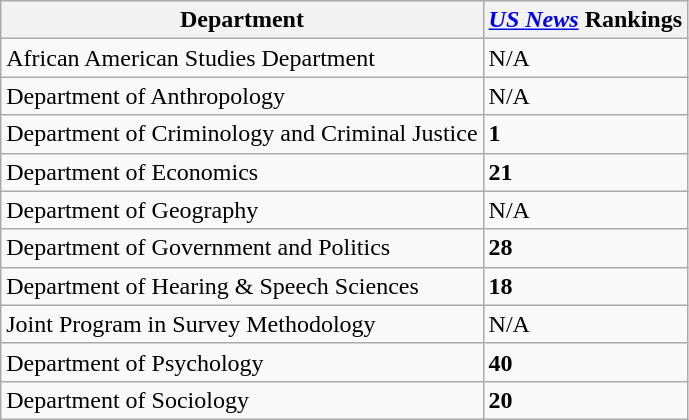<table class=wikitable>
<tr>
<th>Department</th>
<th><em><a href='#'>US News</a></em> Rankings</th>
</tr>
<tr>
<td>African American Studies Department</td>
<td>N/A</td>
</tr>
<tr>
<td>Department of Anthropology</td>
<td>N/A</td>
</tr>
<tr>
<td>Department of Criminology and Criminal Justice</td>
<td><strong>1</strong></td>
</tr>
<tr>
<td>Department of Economics</td>
<td><strong>21</strong></td>
</tr>
<tr>
<td>Department of Geography</td>
<td>N/A</td>
</tr>
<tr>
<td>Department of Government and Politics</td>
<td><strong>28</strong></td>
</tr>
<tr>
<td>Department of Hearing & Speech Sciences</td>
<td><strong>18</strong></td>
</tr>
<tr>
<td>Joint Program in Survey Methodology</td>
<td>N/A</td>
</tr>
<tr>
<td>Department of Psychology</td>
<td><strong>40</strong></td>
</tr>
<tr>
<td>Department of Sociology</td>
<td><strong>20</strong></td>
</tr>
</table>
